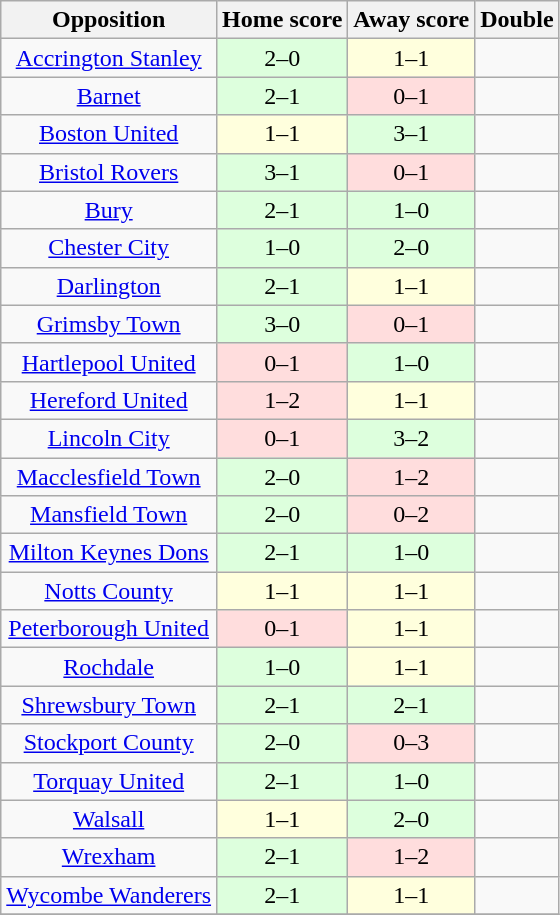<table class="wikitable" style="text-align: center;">
<tr>
<th>Opposition</th>
<th>Home score</th>
<th>Away score</th>
<th>Double</th>
</tr>
<tr>
<td><a href='#'>Accrington Stanley</a></td>
<td style="background:#dfd; text-align:center;">2–0</td>
<td style="background:#ffd;">1–1</td>
<td></td>
</tr>
<tr>
<td><a href='#'>Barnet</a></td>
<td style="background:#dfd; text-align:center;">2–1</td>
<td style="background:#fdd;">0–1</td>
<td></td>
</tr>
<tr>
<td><a href='#'>Boston United</a></td>
<td style="background:#ffd;">1–1</td>
<td style="background:#dfd; text-align:center;">3–1</td>
<td></td>
</tr>
<tr>
<td><a href='#'>Bristol Rovers</a></td>
<td style="background:#dfd; text-align:center;">3–1</td>
<td style="background:#fdd;">0–1</td>
<td></td>
</tr>
<tr>
<td><a href='#'>Bury</a></td>
<td style="background:#dfd; text-align:center;">2–1</td>
<td style="background:#dfd; text-align:center;">1–0</td>
<td></td>
</tr>
<tr>
<td><a href='#'>Chester City</a></td>
<td style="background:#dfd; text-align:center;">1–0</td>
<td style="background:#dfd; text-align:center;">2–0</td>
<td></td>
</tr>
<tr>
<td><a href='#'>Darlington</a></td>
<td style="background:#dfd; text-align:center;">2–1</td>
<td style="background:#ffd;">1–1</td>
<td></td>
</tr>
<tr>
<td><a href='#'>Grimsby Town</a></td>
<td style="background:#dfd; text-align:center;">3–0</td>
<td style="background:#fdd;">0–1</td>
<td></td>
</tr>
<tr>
<td><a href='#'>Hartlepool United</a></td>
<td style="background:#fdd;">0–1</td>
<td style="background:#dfd; text-align:center;">1–0</td>
<td></td>
</tr>
<tr>
<td><a href='#'>Hereford United</a></td>
<td style="background:#fdd;">1–2</td>
<td style="background:#ffd;">1–1</td>
<td></td>
</tr>
<tr>
<td><a href='#'>Lincoln City</a></td>
<td style="background:#fdd;">0–1</td>
<td style="background:#dfd; text-align:center;">3–2</td>
<td></td>
</tr>
<tr>
<td><a href='#'>Macclesfield Town</a></td>
<td style="background:#dfd; text-align:center;">2–0</td>
<td style="background:#fdd;">1–2</td>
<td></td>
</tr>
<tr>
<td><a href='#'>Mansfield Town</a></td>
<td style="background:#dfd; text-align:center;">2–0</td>
<td style="background:#fdd;">0–2</td>
<td></td>
</tr>
<tr>
<td><a href='#'>Milton Keynes Dons</a></td>
<td style="background:#dfd; text-align:center;">2–1</td>
<td style="background:#dfd; text-align:center;">1–0</td>
<td></td>
</tr>
<tr>
<td><a href='#'>Notts County</a></td>
<td style="background:#ffd;">1–1</td>
<td style="background:#ffd;">1–1</td>
<td></td>
</tr>
<tr>
<td><a href='#'>Peterborough United</a></td>
<td style="background:#fdd;">0–1</td>
<td style="background:#ffd;">1–1</td>
<td></td>
</tr>
<tr>
<td><a href='#'>Rochdale</a></td>
<td style="background:#dfd; text-align:center;">1–0</td>
<td style="background:#ffd;">1–1</td>
<td></td>
</tr>
<tr>
<td><a href='#'>Shrewsbury Town</a></td>
<td style="background:#dfd; text-align:center;">2–1</td>
<td style="background:#dfd; text-align:center;">2–1</td>
<td></td>
</tr>
<tr>
<td><a href='#'>Stockport County</a></td>
<td style="background:#dfd; text-align:center;">2–0</td>
<td style="background:#fdd;">0–3</td>
<td></td>
</tr>
<tr>
<td><a href='#'>Torquay United</a></td>
<td style="background:#dfd; text-align:center;">2–1</td>
<td style="background:#dfd; text-align:center;">1–0</td>
<td></td>
</tr>
<tr>
<td><a href='#'>Walsall</a></td>
<td style="background:#ffd;">1–1</td>
<td style="background:#dfd; text-align:center;">2–0</td>
<td></td>
</tr>
<tr>
<td><a href='#'>Wrexham</a></td>
<td style="background:#dfd; text-align:center;">2–1</td>
<td style="background:#fdd;">1–2</td>
<td></td>
</tr>
<tr>
<td><a href='#'>Wycombe Wanderers</a></td>
<td style="background:#dfd; text-align:center;">2–1</td>
<td style="background:#ffd;">1–1</td>
<td></td>
</tr>
<tr>
</tr>
</table>
